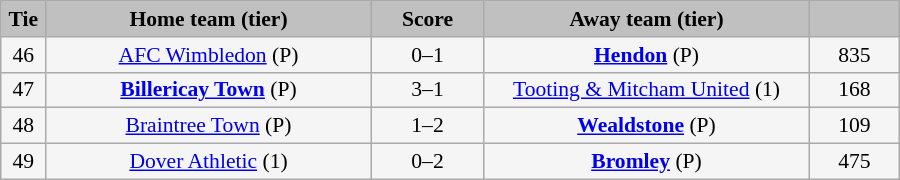<table class="wikitable" style="width: 600px; background:WhiteSmoke; text-align:center; font-size:90%">
<tr>
<td scope="col" style="width:  5.00%; background:silver;"><strong>Tie</strong></td>
<td scope="col" style="width: 36.25%; background:silver;"><strong>Home team (tier)</strong></td>
<td scope="col" style="width: 12.50%; background:silver;"><strong>Score</strong></td>
<td scope="col" style="width: 36.25%; background:silver;"><strong>Away team (tier)</strong></td>
<td scope="col" style="width: 10.00%; background:silver;"><strong></strong></td>
</tr>
<tr>
<td>46</td>
<td><a href='#'>AFC Wimbledon</a> (P)</td>
<td>0–1</td>
<td><strong><a href='#'>Hendon</a></strong> (P)</td>
<td>835</td>
</tr>
<tr>
<td>47</td>
<td><strong><a href='#'>Billericay Town</a></strong> (P)</td>
<td>3–1</td>
<td><a href='#'>Tooting & Mitcham United</a> (1)</td>
<td>168</td>
</tr>
<tr>
<td>48</td>
<td><a href='#'>Braintree Town</a> (P)</td>
<td>1–2</td>
<td><strong><a href='#'>Wealdstone</a></strong> (P)</td>
<td>109</td>
</tr>
<tr>
<td>49</td>
<td><a href='#'>Dover Athletic</a> (1)</td>
<td>0–2 </td>
<td><strong><a href='#'>Bromley</a></strong> (P)</td>
<td>475</td>
</tr>
</table>
